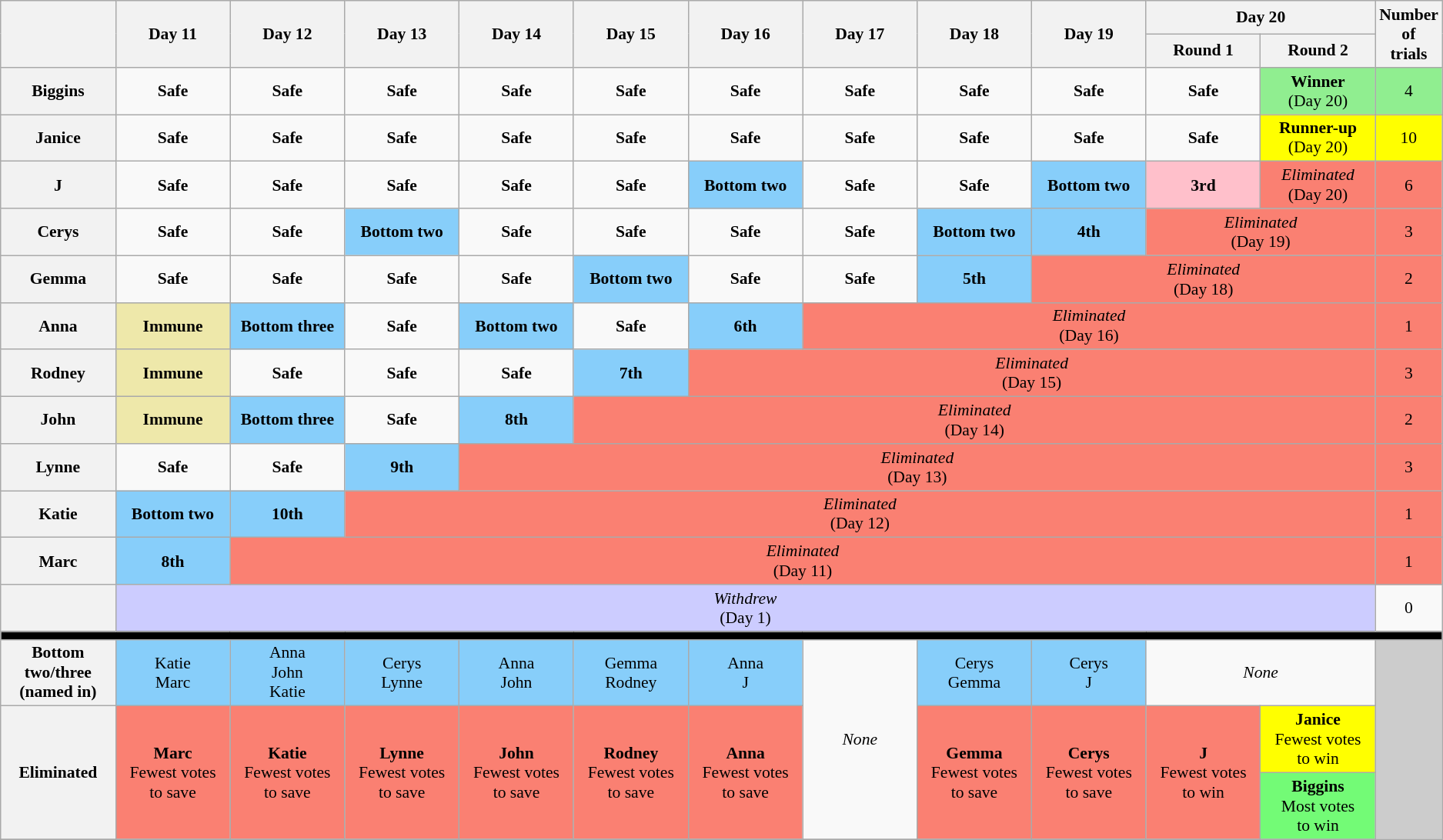<table class="wikitable" style="text-align:center; font-size:90%">
<tr>
<th style="width:8%" rowspan=2></th>
<th style="width:8%" rowspan=2>Day 11</th>
<th style="width:8%" rowspan=2>Day 12</th>
<th style="width:8%" rowspan=2>Day 13</th>
<th style="width:8%" rowspan=2>Day 14</th>
<th style="width:8%" rowspan=2>Day 15</th>
<th style="width:8%" rowspan=2>Day 16</th>
<th style="width:8%" rowspan=2>Day 17</th>
<th style="width:8%" rowspan=2>Day 18</th>
<th style="width:8%" rowspan=2>Day 19</th>
<th colspan=2>Day 20</th>
<th style="width:8%" rowspan=2>Number of<br>trials</th>
</tr>
<tr>
<th style="width:8%">Round 1</th>
<th style="width:8%">Round 2</th>
</tr>
<tr>
<th scope=row>Biggins</th>
<td><strong>Safe</strong></td>
<td><strong>Safe</strong></td>
<td><strong>Safe</strong></td>
<td><strong>Safe</strong></td>
<td><strong>Safe</strong></td>
<td><strong>Safe</strong></td>
<td><strong>Safe</strong></td>
<td><strong>Safe</strong></td>
<td><strong>Safe</strong></td>
<td><strong>Safe</strong></td>
<td style="background:lightgreen" colspan=1><strong>Winner</strong> <br> (Day 20)</td>
<td style="background:lightgreen">4</td>
</tr>
<tr>
<th scope=row>Janice</th>
<td><strong>Safe</strong></td>
<td><strong>Safe</strong></td>
<td><strong>Safe</strong></td>
<td><strong>Safe</strong></td>
<td><strong>Safe</strong></td>
<td><strong>Safe</strong></td>
<td><strong>Safe</strong></td>
<td><strong>Safe</strong></td>
<td><strong>Safe</strong></td>
<td><strong>Safe</strong></td>
<td style="background:yellow" colspan=1><strong>Runner-up</strong> <br> (Day 20)</td>
<td style="background:yellow">10</td>
</tr>
<tr>
<th scope=row>J</th>
<td><strong>Safe</strong></td>
<td><strong>Safe</strong></td>
<td><strong>Safe</strong></td>
<td><strong>Safe</strong></td>
<td><strong>Safe</strong></td>
<td style="background:#87CEFA"><strong>Bottom two</strong></td>
<td><strong>Safe</strong></td>
<td><strong>Safe</strong></td>
<td style="background:#87CEFA"><strong>Bottom two</strong></td>
<td style="background:pink"><strong>3rd</strong></td>
<td style="background:salmon" colspan=1><em>Eliminated</em> <br> (Day 20)</td>
<td style="background:salmon">6</td>
</tr>
<tr>
<th scope=row>Cerys</th>
<td><strong>Safe</strong></td>
<td><strong>Safe</strong></td>
<td style="background:#87CEFA"><strong>Bottom two</strong></td>
<td><strong>Safe</strong></td>
<td><strong>Safe</strong></td>
<td><strong>Safe</strong></td>
<td><strong>Safe</strong></td>
<td style="background:#87CEFA"><strong>Bottom two</strong></td>
<td style="background:#87CEFA"><strong>4th</strong></td>
<td style="background:salmon" colspan=2><em>Eliminated</em> <br> (Day 19)</td>
<td style="background:salmon">3</td>
</tr>
<tr>
<th scope=row>Gemma</th>
<td><strong>Safe</strong></td>
<td><strong>Safe</strong></td>
<td><strong>Safe</strong></td>
<td><strong>Safe</strong></td>
<td style="background:#87CEFA"><strong>Bottom two</strong></td>
<td><strong>Safe</strong></td>
<td><strong>Safe</strong></td>
<td style="background:#87CEFA"><strong>5th</strong></td>
<td style="background:salmon" colspan=3><em>Eliminated</em> <br> (Day 18)</td>
<td style="background:salmon">2</td>
</tr>
<tr>
<th scope=row>Anna</th>
<td style="background:#EEE8AA;"><strong>Immune</strong></td>
<td style="background:#87CEFA"><strong>Bottom three</strong></td>
<td><strong>Safe</strong></td>
<td style="background:#87CEFA"><strong>Bottom two</strong></td>
<td><strong>Safe</strong></td>
<td style="background:#87CEFA"><strong>6th</strong></td>
<td style="background:salmon" colspan=5><em>Eliminated</em><br>(Day 16)</td>
<td style="background:salmon">1</td>
</tr>
<tr>
<th scope=row>Rodney</th>
<td style="background:#EEE8AA;"><strong>Immune</strong></td>
<td><strong>Safe</strong></td>
<td><strong>Safe</strong></td>
<td><strong>Safe</strong></td>
<td style="background:#87CEFA"><strong>7th</strong></td>
<td style="background:salmon" colspan=6><em>Eliminated</em><br>(Day 15)</td>
<td style="background:salmon">3</td>
</tr>
<tr>
<th scope=row>John</th>
<td style="background:#EEE8AA;"><strong>Immune</strong></td>
<td style="background:#87CEFA"><strong>Bottom three</strong></td>
<td><strong>Safe</strong></td>
<td style="background:#87CEFA"><strong>8th</strong></td>
<td style="background:salmon" colspan=7><em>Eliminated</em><br>(Day 14)</td>
<td style="background:salmon">2</td>
</tr>
<tr>
<th scope=row>Lynne</th>
<td><strong>Safe</strong></td>
<td><strong>Safe</strong></td>
<td style="background:#87CEFA"><strong>9th</strong></td>
<td style="background:salmon" colspan=8><em>Eliminated</em><br>(Day 13)</td>
<td style="background:salmon">3</td>
</tr>
<tr>
<th scope=row>Katie</th>
<td style="background:#87CEFA"><strong>Bottom two</strong></td>
<td style="background:#87CEFA"><strong>10th</strong></td>
<td style="background:salmon" colspan=9><em>Eliminated</em><br>(Day 12)</td>
<td style="background:salmon">1</td>
</tr>
<tr>
<th scope=row>Marc</th>
<td style="background:#87CEFA"><strong>8th</strong></td>
<td style="background:salmon" colspan=10><em>Eliminated</em><br>(Day 11)</td>
<td style="background:salmon">1</td>
</tr>
<tr>
<th></th>
<td colspan="11" style="background:#ccf"><em>Withdrew</em><br>(Day 1)</td>
<td>0</td>
</tr>
<tr>
<td style="background:#000000" colspan=13></td>
</tr>
<tr>
<th scope=row>Bottom two/three<br>(named in)</th>
<td style="background:#87CEFA">Katie<br>Marc</td>
<td style="background:#87CEFA">Anna<br>John<br>Katie</td>
<td style="background:#87CEFA">Cerys<br>Lynne</td>
<td style="background:#87CEFA">Anna<br>John</td>
<td style="background:#87CEFA">Gemma<br>Rodney</td>
<td style="background:#87CEFA">Anna<br>J</td>
<td rowspan=3><em>None</em></td>
<td style="background:#87CEFA">Cerys<br>Gemma</td>
<td style="background:#87CEFA">Cerys<br>J</td>
<td colspan=2><em>None</em></td>
<td rowspan=4 style=background:#ccc></td>
</tr>
<tr>
<th scope=row rowspan=2>Eliminated</th>
<td rowspan="2" style="background:salmon"><strong>Marc</strong><br>Fewest votes<br>to save</td>
<td rowspan="2" style="background:salmon"><strong>Katie</strong><br>Fewest votes<br>to save</td>
<td rowspan="2" style="background:salmon"><strong>Lynne</strong><br>Fewest votes<br>to save</td>
<td rowspan="2" style="background:salmon"><strong>John</strong><br>Fewest votes<br>to save</td>
<td rowspan="2" style="background:salmon"><strong>Rodney</strong><br>Fewest votes<br>to save</td>
<td rowspan="2" style="background:salmon"><strong>Anna</strong><br>Fewest votes<br>to save</td>
<td rowspan="2" style="background:salmon"><strong>Gemma</strong><br>Fewest votes<br>to save</td>
<td rowspan="2" style="background:salmon"><strong>Cerys</strong><br>Fewest votes<br>to save</td>
<td rowspan="2" style="background:salmon;width:5%"><strong>J</strong><br>Fewest votes<br>to win</td>
<td style="background:yellow"><strong>Janice</strong><br>Fewest votes<br>to win</td>
</tr>
<tr>
<td style="background:#73fb76"><strong>Biggins</strong><br>Most votes<br>to win</td>
</tr>
<tr>
</tr>
</table>
